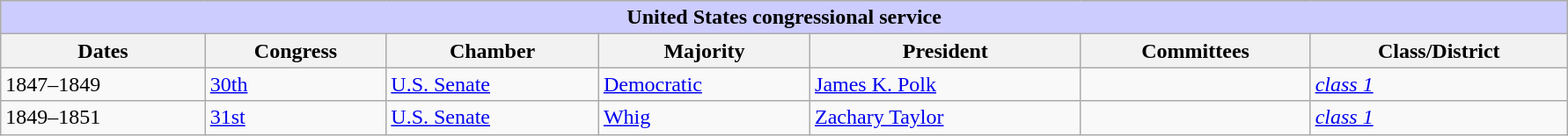<table class=wikitable style="width: 94%" style="text-align: center;" align="center">
<tr bgcolor=#cccccc>
<th colspan=7 style="background: #ccccff;">United States congressional service</th>
</tr>
<tr>
<th><strong>Dates</strong></th>
<th><strong>Congress</strong></th>
<th><strong>Chamber</strong></th>
<th><strong>Majority</strong></th>
<th><strong>President</strong></th>
<th><strong>Committees</strong></th>
<th><strong>Class/District</strong></th>
</tr>
<tr>
<td>1847–1849</td>
<td><a href='#'>30th</a></td>
<td><a href='#'>U.S. Senate</a></td>
<td><a href='#'>Democratic</a></td>
<td><a href='#'>James K. Polk</a></td>
<td></td>
<td><a href='#'><em>class 1</em></a></td>
</tr>
<tr>
<td>1849–1851</td>
<td><a href='#'>31st</a></td>
<td><a href='#'>U.S. Senate</a></td>
<td><a href='#'>Whig</a></td>
<td><a href='#'>Zachary Taylor</a></td>
<td></td>
<td><a href='#'><em>class 1</em></a></td>
</tr>
</table>
